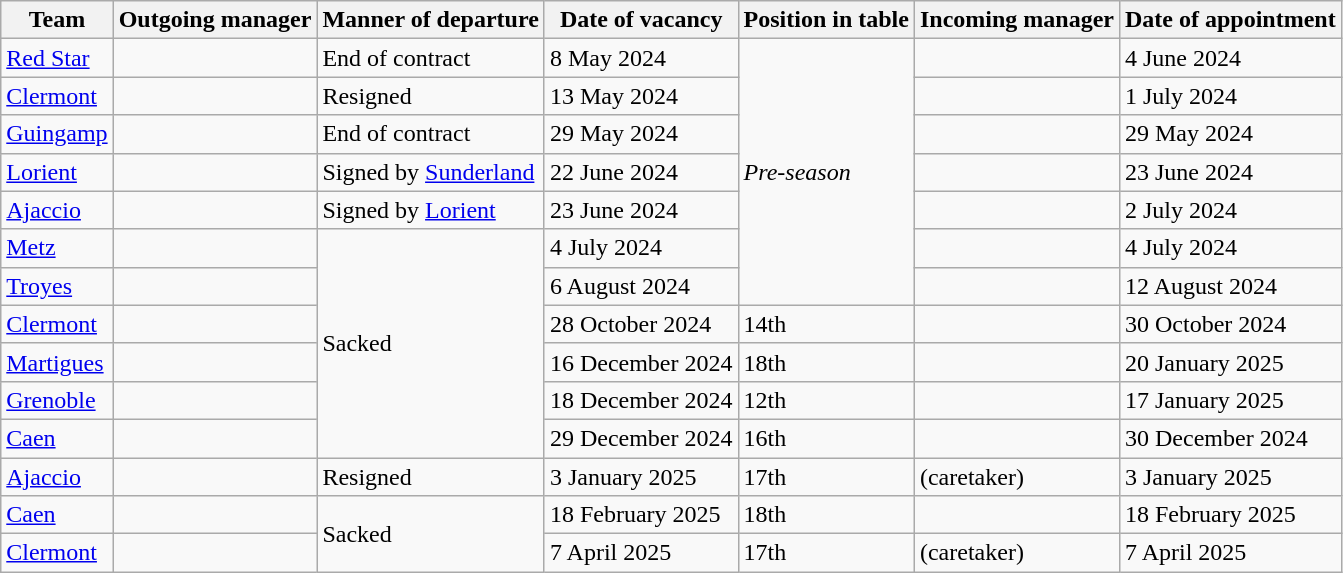<table class="wikitable sortable">
<tr>
<th>Team</th>
<th>Outgoing manager</th>
<th>Manner of departure</th>
<th>Date of vacancy</th>
<th>Position in table</th>
<th>Incoming manager</th>
<th>Date of appointment</th>
</tr>
<tr>
<td><a href='#'>Red Star</a></td>
<td> </td>
<td>End of contract</td>
<td>8 May 2024</td>
<td rowspan="7"><em>Pre-season</em></td>
<td> </td>
<td>4 June 2024</td>
</tr>
<tr>
<td><a href='#'>Clermont</a></td>
<td> </td>
<td>Resigned</td>
<td>13 May 2024</td>
<td> </td>
<td>1 July 2024</td>
</tr>
<tr>
<td><a href='#'>Guingamp</a></td>
<td> </td>
<td>End of contract</td>
<td>29 May 2024</td>
<td> </td>
<td>29 May 2024</td>
</tr>
<tr>
<td><a href='#'>Lorient</a></td>
<td> </td>
<td>Signed by <a href='#'>Sunderland</a></td>
<td>22 June 2024</td>
<td> </td>
<td>23 June 2024</td>
</tr>
<tr>
<td><a href='#'>Ajaccio</a></td>
<td> </td>
<td>Signed by <a href='#'>Lorient</a></td>
<td>23 June 2024</td>
<td> </td>
<td>2 July 2024</td>
</tr>
<tr>
<td><a href='#'>Metz</a></td>
<td> </td>
<td rowspan="6">Sacked</td>
<td>4 July 2024</td>
<td> </td>
<td>4 July 2024</td>
</tr>
<tr>
<td><a href='#'>Troyes</a></td>
<td> </td>
<td>6 August 2024</td>
<td> </td>
<td>12 August 2024</td>
</tr>
<tr>
<td><a href='#'>Clermont</a></td>
<td> </td>
<td>28 October 2024</td>
<td>14th</td>
<td> </td>
<td>30 October 2024</td>
</tr>
<tr>
<td><a href='#'>Martigues</a></td>
<td> </td>
<td>16 December 2024</td>
<td>18th</td>
<td> </td>
<td>20 January 2025</td>
</tr>
<tr>
<td><a href='#'>Grenoble</a></td>
<td> </td>
<td>18 December 2024</td>
<td>12th</td>
<td> </td>
<td>17 January 2025</td>
</tr>
<tr>
<td><a href='#'>Caen</a></td>
<td> </td>
<td>29 December 2024</td>
<td>16th</td>
<td> </td>
<td>30 December 2024</td>
</tr>
<tr>
<td><a href='#'>Ajaccio</a></td>
<td> </td>
<td>Resigned</td>
<td>3 January 2025</td>
<td>17th</td>
<td>  (caretaker)</td>
<td>3 January 2025</td>
</tr>
<tr>
<td><a href='#'>Caen</a></td>
<td> </td>
<td rowspan="2">Sacked</td>
<td>18 February 2025</td>
<td>18th</td>
<td> </td>
<td>18 February 2025</td>
</tr>
<tr>
<td><a href='#'>Clermont</a></td>
<td> </td>
<td>7 April 2025</td>
<td>17th</td>
<td>  (caretaker)</td>
<td>7 April 2025</td>
</tr>
</table>
